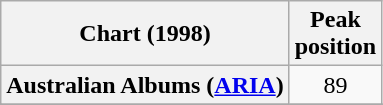<table class="wikitable sortable plainrowheaders" style="text-align:center">
<tr>
<th scope="col">Chart (1998)</th>
<th scope="col">Peak<br>position</th>
</tr>
<tr>
<th scope="row">Australian Albums (<a href='#'>ARIA</a>)</th>
<td>89</td>
</tr>
<tr>
</tr>
<tr>
</tr>
<tr>
</tr>
<tr>
</tr>
</table>
